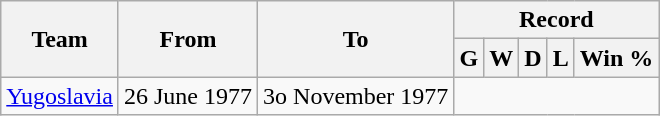<table class="wikitable sortable">
<tr>
<th rowspan="2">Team</th>
<th rowspan="2">From</th>
<th rowspan="2">To</th>
<th colspan="5">Record</th>
</tr>
<tr>
<th>G</th>
<th>W</th>
<th>D</th>
<th>L</th>
<th>Win %</th>
</tr>
<tr>
<td><a href='#'>Yugoslavia</a></td>
<td>26 June 1977</td>
<td>3o November 1977<br></td>
</tr>
</table>
